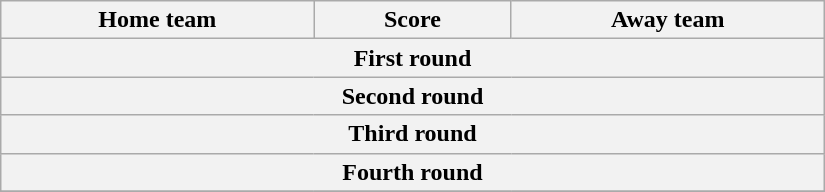<table class="wikitable" style="text-align: center; width:550px">
<tr>
<th scope="col" width="195px">Home team</th>
<th scope="col" width="120px">Score</th>
<th scope="col" width="195px">Away team</th>
</tr>
<tr>
<th colspan="3">First round<br></th>
</tr>
<tr>
<th colspan="3">Second round<br></th>
</tr>
<tr>
<th colspan="3">Third round<br>
</th>
</tr>
<tr>
<th colspan="3">Fourth round<br></th>
</tr>
<tr>
</tr>
</table>
